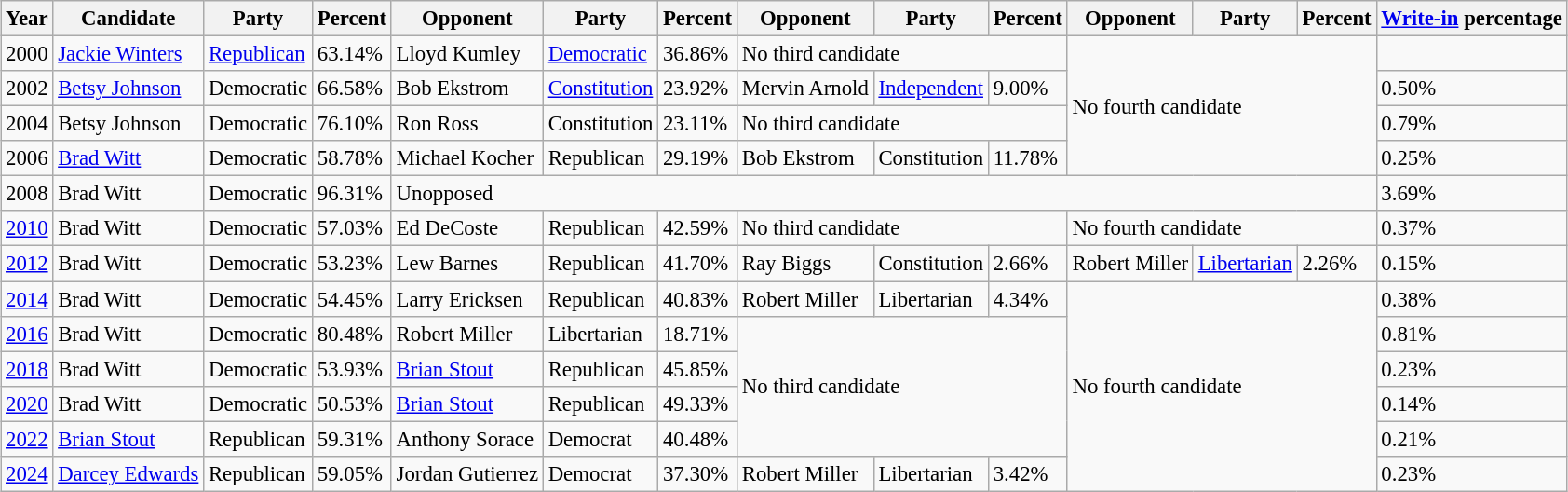<table class="wikitable sortable" style="margin:0.5em auto; font-size:95%;">
<tr>
<th>Year</th>
<th>Candidate</th>
<th>Party</th>
<th>Percent</th>
<th>Opponent</th>
<th>Party</th>
<th>Percent</th>
<th>Opponent</th>
<th>Party</th>
<th>Percent</th>
<th>Opponent</th>
<th>Party</th>
<th>Percent</th>
<th><a href='#'>Write-in</a> percentage</th>
</tr>
<tr>
<td>2000</td>
<td><a href='#'>Jackie Winters</a></td>
<td><a href='#'>Republican</a></td>
<td>63.14%</td>
<td>Lloyd Kumley</td>
<td><a href='#'>Democratic</a></td>
<td>36.86%</td>
<td colspan="3">No third candidate</td>
<td colspan="3" rowspan="4">No fourth candidate</td>
<td></td>
</tr>
<tr>
<td>2002</td>
<td><a href='#'>Betsy Johnson</a></td>
<td>Democratic</td>
<td>66.58%</td>
<td>Bob Ekstrom</td>
<td><a href='#'>Constitution</a></td>
<td>23.92%</td>
<td>Mervin Arnold</td>
<td><a href='#'>Independent</a></td>
<td>9.00%</td>
<td>0.50%</td>
</tr>
<tr>
<td>2004</td>
<td>Betsy Johnson</td>
<td>Democratic</td>
<td>76.10%</td>
<td>Ron Ross</td>
<td>Constitution</td>
<td>23.11%</td>
<td colspan="3">No third candidate</td>
<td>0.79%</td>
</tr>
<tr>
<td>2006</td>
<td><a href='#'>Brad Witt</a></td>
<td>Democratic</td>
<td>58.78%</td>
<td>Michael Kocher</td>
<td>Republican</td>
<td>29.19%</td>
<td>Bob Ekstrom</td>
<td>Constitution</td>
<td>11.78%</td>
<td>0.25%</td>
</tr>
<tr>
<td>2008</td>
<td>Brad Witt</td>
<td>Democratic</td>
<td>96.31%</td>
<td colspan="9">Unopposed</td>
<td>3.69%</td>
</tr>
<tr>
<td><a href='#'>2010</a></td>
<td>Brad Witt</td>
<td>Democratic</td>
<td>57.03%</td>
<td>Ed DeCoste</td>
<td>Republican</td>
<td>42.59%</td>
<td colspan="3">No third candidate</td>
<td colspan="3">No fourth candidate</td>
<td>0.37%</td>
</tr>
<tr>
<td><a href='#'>2012</a></td>
<td>Brad Witt</td>
<td>Democratic</td>
<td>53.23%</td>
<td>Lew Barnes</td>
<td>Republican</td>
<td>41.70%</td>
<td>Ray Biggs</td>
<td>Constitution</td>
<td>2.66%</td>
<td>Robert Miller</td>
<td><a href='#'>Libertarian</a></td>
<td>2.26%</td>
<td>0.15%</td>
</tr>
<tr>
<td><a href='#'>2014</a></td>
<td>Brad Witt</td>
<td>Democratic</td>
<td>54.45%</td>
<td>Larry Ericksen</td>
<td>Republican</td>
<td>40.83%</td>
<td>Robert Miller</td>
<td>Libertarian</td>
<td>4.34%</td>
<td colspan="3" rowspan="6">No fourth candidate</td>
<td>0.38%</td>
</tr>
<tr>
<td><a href='#'>2016</a></td>
<td>Brad Witt</td>
<td>Democratic</td>
<td>80.48%</td>
<td>Robert Miller</td>
<td>Libertarian</td>
<td>18.71%</td>
<td colspan="3" rowspan="4">No third candidate</td>
<td>0.81%</td>
</tr>
<tr>
<td><a href='#'>2018</a></td>
<td>Brad Witt</td>
<td>Democratic</td>
<td>53.93%</td>
<td><a href='#'>Brian Stout</a></td>
<td>Republican</td>
<td>45.85%</td>
<td>0.23%</td>
</tr>
<tr>
<td><a href='#'>2020</a></td>
<td>Brad Witt</td>
<td>Democratic</td>
<td>50.53%</td>
<td><a href='#'>Brian Stout</a></td>
<td>Republican</td>
<td>49.33%</td>
<td>0.14%</td>
</tr>
<tr>
<td><a href='#'>2022</a></td>
<td><a href='#'>Brian Stout</a></td>
<td>Republican</td>
<td>59.31%</td>
<td>Anthony Sorace</td>
<td>Democrat</td>
<td>40.48%</td>
<td>0.21%</td>
</tr>
<tr>
<td><a href='#'>2024</a></td>
<td><a href='#'>Darcey Edwards</a></td>
<td>Republican</td>
<td>59.05%</td>
<td>Jordan Gutierrez</td>
<td>Democrat</td>
<td>37.30%</td>
<td>Robert Miller</td>
<td>Libertarian</td>
<td>3.42%</td>
<td>0.23%</td>
</tr>
</table>
